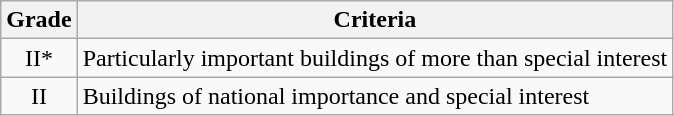<table class="wikitable">
<tr>
<th>Grade</th>
<th>Criteria</th>
</tr>
<tr>
<td align="center" >II*</td>
<td>Particularly important buildings of more than special interest</td>
</tr>
<tr>
<td align="center" >II</td>
<td>Buildings of national importance and special interest</td>
</tr>
</table>
